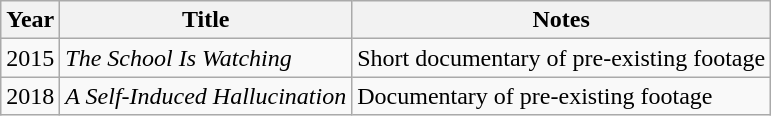<table class="wikitable">
<tr>
<th>Year</th>
<th>Title</th>
<th>Notes</th>
</tr>
<tr>
<td>2015</td>
<td><em>The School Is Watching</em></td>
<td>Short documentary of pre-existing footage</td>
</tr>
<tr>
<td>2018</td>
<td><em>A Self-Induced Hallucination</em></td>
<td>Documentary of pre-existing footage</td>
</tr>
</table>
